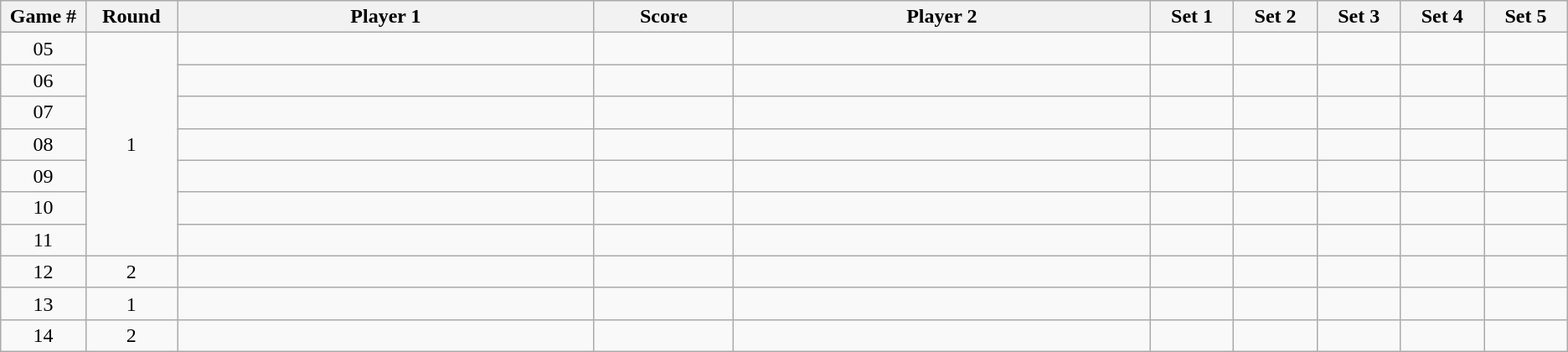<table class="wikitable">
<tr>
<th width="2%">Game #</th>
<th width="2%">Round</th>
<th width="15%">Player 1</th>
<th width="5%">Score</th>
<th width="15%">Player 2</th>
<th width="3%">Set 1</th>
<th width="3%">Set 2</th>
<th width="3%">Set 3</th>
<th width="3%">Set 4</th>
<th width="3%">Set 5</th>
</tr>
<tr style=text-align:center;>
<td>05</td>
<td rowspan=7>1</td>
<td></td>
<td></td>
<td></td>
<td></td>
<td></td>
<td></td>
<td></td>
<td></td>
</tr>
<tr style=text-align:center;>
<td>06</td>
<td></td>
<td></td>
<td></td>
<td></td>
<td></td>
<td></td>
<td></td>
<td></td>
</tr>
<tr style=text-align:center;>
<td>07</td>
<td></td>
<td></td>
<td></td>
<td></td>
<td></td>
<td></td>
<td></td>
<td></td>
</tr>
<tr style=text-align:center;>
<td>08</td>
<td></td>
<td></td>
<td></td>
<td></td>
<td></td>
<td></td>
<td></td>
<td></td>
</tr>
<tr style=text-align:center;>
<td>09</td>
<td></td>
<td></td>
<td></td>
<td></td>
<td></td>
<td></td>
<td></td>
<td></td>
</tr>
<tr style=text-align:center;>
<td>10</td>
<td></td>
<td></td>
<td></td>
<td></td>
<td></td>
<td></td>
<td></td>
<td></td>
</tr>
<tr style=text-align:center;>
<td>11</td>
<td></td>
<td></td>
<td></td>
<td></td>
<td></td>
<td></td>
<td></td>
<td></td>
</tr>
<tr style=text-align:center;>
<td>12</td>
<td>2</td>
<td></td>
<td></td>
<td></td>
<td></td>
<td></td>
<td></td>
<td></td>
<td></td>
</tr>
<tr style=text-align:center;>
<td>13</td>
<td>1</td>
<td></td>
<td></td>
<td></td>
<td></td>
<td></td>
<td></td>
<td></td>
<td></td>
</tr>
<tr style=text-align:center;>
<td>14</td>
<td>2</td>
<td></td>
<td></td>
<td></td>
<td></td>
<td></td>
<td></td>
<td></td>
<td></td>
</tr>
</table>
